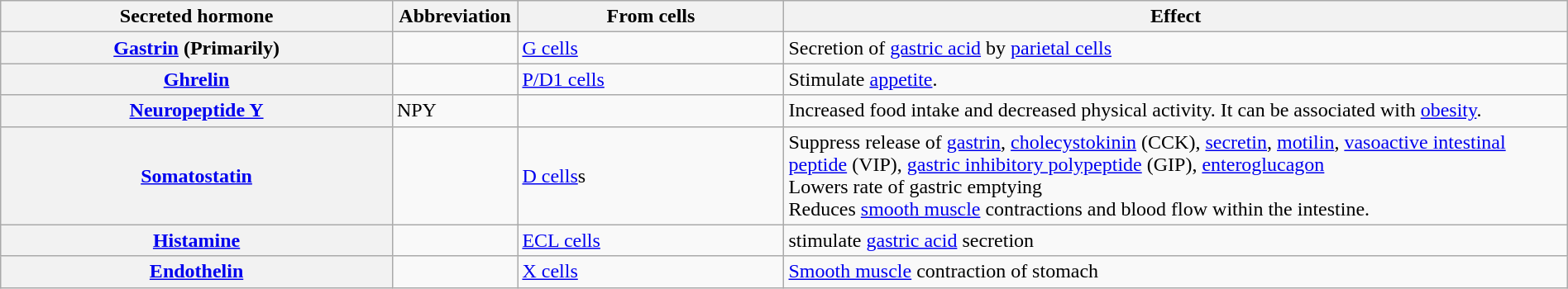<table class="wikitable" width=100%>
<tr>
<th width=25%>Secreted hormone</th>
<th width=8%>Abbreviation</th>
<th width=17%>From cells</th>
<th>Effect</th>
</tr>
<tr>
<th><a href='#'>Gastrin</a> (Primarily)</th>
<td></td>
<td><a href='#'>G cells</a></td>
<td>Secretion of <a href='#'>gastric acid</a> by <a href='#'>parietal cells</a></td>
</tr>
<tr>
<th><a href='#'>Ghrelin</a></th>
<td></td>
<td><a href='#'>P/D1 cells</a></td>
<td>Stimulate <a href='#'>appetite</a>.</td>
</tr>
<tr>
<th><a href='#'>Neuropeptide Y</a></th>
<td>NPY</td>
<td></td>
<td>Increased food intake and decreased physical activity. It can be associated with <a href='#'>obesity</a>.</td>
</tr>
<tr>
<th><a href='#'>Somatostatin</a></th>
<td></td>
<td><a href='#'>D cells</a>s</td>
<td>Suppress release of <a href='#'>gastrin</a>, <a href='#'>cholecystokinin</a> (CCK), <a href='#'>secretin</a>, <a href='#'>motilin</a>, <a href='#'>vasoactive intestinal peptide</a> (VIP), <a href='#'>gastric inhibitory polypeptide</a> (GIP), <a href='#'>enteroglucagon</a><br>Lowers rate of gastric emptying<br>Reduces <a href='#'>smooth muscle</a> contractions and blood flow within the intestine.</td>
</tr>
<tr>
<th><a href='#'>Histamine</a></th>
<td></td>
<td><a href='#'>ECL cells</a></td>
<td>stimulate <a href='#'>gastric acid</a> secretion</td>
</tr>
<tr>
<th><a href='#'>Endothelin</a></th>
<td></td>
<td><a href='#'>X cells</a></td>
<td><a href='#'>Smooth muscle</a> contraction of stomach</td>
</tr>
</table>
